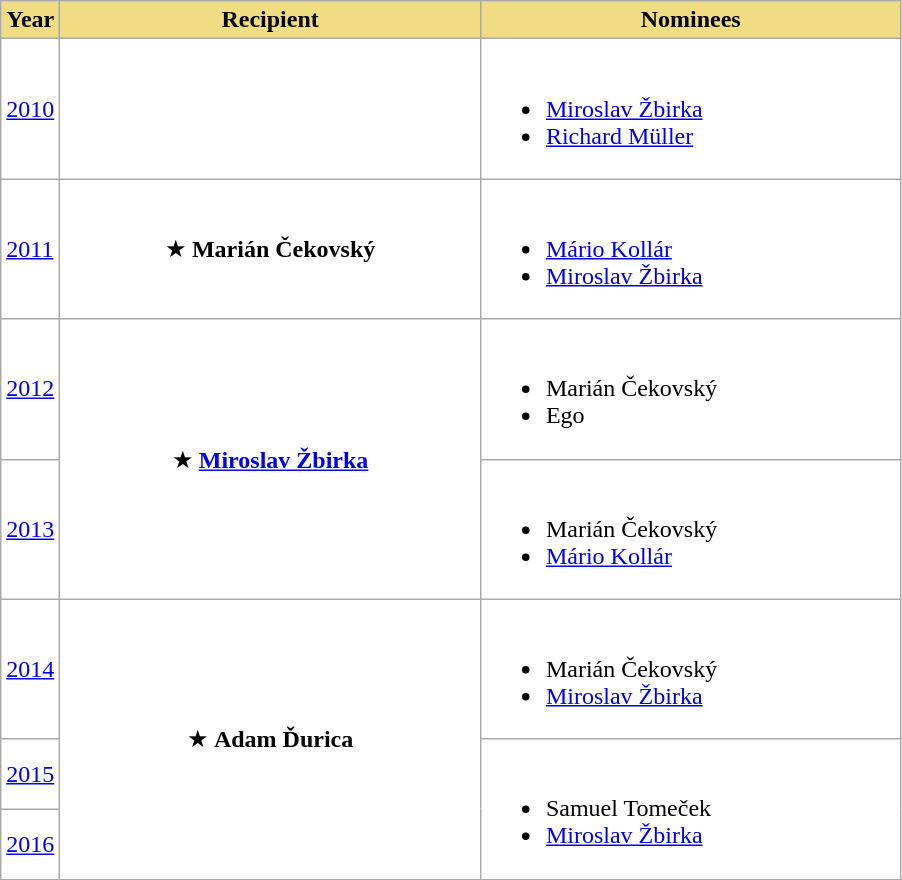<table class=wikitable sortable style="background:white">
<tr>
<th style=background:#F0DC82>Year</th>
<th style=background:#F0DC82 width=273>Recipient</th>
<th style=background:#F0DC82 width=273>Nominees</th>
</tr>
<tr>
<td><a href='#'>2010</a></td>
<td align=center></td>
<td><br><ul><li><a href='#'>Miroslav Žbirka</a></li><li><a href='#'>Richard Müller</a></li></ul></td>
</tr>
<tr>
<td><a href='#'>2011</a></td>
<td align=center>★ <strong>Marián Čekovský</strong></td>
<td><br><ul><li><a href='#'>Mário Kollár</a></li><li><a href='#'>Miroslav Žbirka</a></li></ul></td>
</tr>
<tr>
<td><a href='#'>2012</a></td>
<td align=center rowspan=2>★ <strong><a href='#'>Miroslav Žbirka</a></strong> <br></td>
<td><br><ul><li>Marián Čekovský</li><li>Ego</li></ul></td>
</tr>
<tr>
<td><a href='#'>2013</a></td>
<td><br><ul><li>Marián Čekovský</li><li><a href='#'>Mário Kollár</a></li></ul></td>
</tr>
<tr>
<td><a href='#'>2014</a></td>
<td align=center rowspan=3>★ <strong>Adam Ďurica</strong> <br></td>
<td><br><ul><li>Marián Čekovský</li><li><a href='#'>Miroslav Žbirka</a></li></ul></td>
</tr>
<tr>
<td><a href='#'>2015</a></td>
<td rowspan=2><br><ul><li>Samuel Tomeček</li><li><a href='#'>Miroslav Žbirka</a></li></ul></td>
</tr>
<tr>
<td><a href='#'>2016</a></td>
</tr>
</table>
